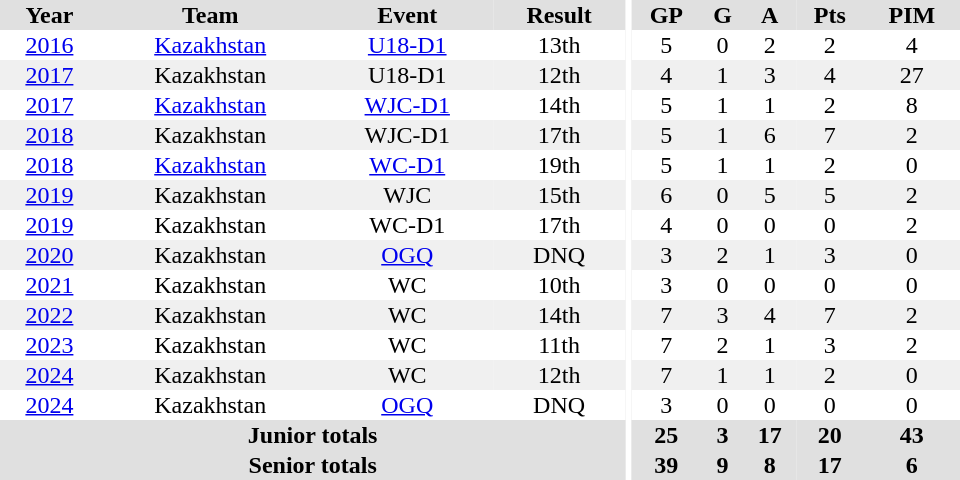<table border="0" cellpadding="1" cellspacing="0" ID="Table3" style="text-align:center; width:40em">
<tr ALIGN="center" bgcolor="#e0e0e0">
<th>Year</th>
<th>Team</th>
<th>Event</th>
<th>Result</th>
<th rowspan="99" bgcolor="#fff"></th>
<th>GP</th>
<th>G</th>
<th>A</th>
<th>Pts</th>
<th>PIM</th>
</tr>
<tr>
<td><a href='#'>2016</a></td>
<td><a href='#'>Kazakhstan</a></td>
<td><a href='#'>U18-D1</a></td>
<td>13th</td>
<td>5</td>
<td>0</td>
<td>2</td>
<td>2</td>
<td>4</td>
</tr>
<tr style="background:#f0f0f0;">
<td><a href='#'>2017</a></td>
<td>Kazakhstan</td>
<td>U18-D1</td>
<td>12th</td>
<td>4</td>
<td>1</td>
<td>3</td>
<td>4</td>
<td>27</td>
</tr>
<tr>
<td><a href='#'>2017</a></td>
<td><a href='#'>Kazakhstan</a></td>
<td><a href='#'>WJC-D1</a></td>
<td>14th</td>
<td>5</td>
<td>1</td>
<td>1</td>
<td>2</td>
<td>8</td>
</tr>
<tr style="background:#f0f0f0;">
<td><a href='#'>2018</a></td>
<td>Kazakhstan</td>
<td>WJC-D1</td>
<td>17th</td>
<td>5</td>
<td>1</td>
<td>6</td>
<td>7</td>
<td>2</td>
</tr>
<tr>
<td><a href='#'>2018</a></td>
<td><a href='#'>Kazakhstan</a></td>
<td><a href='#'>WC-D1</a></td>
<td>19th</td>
<td>5</td>
<td>1</td>
<td>1</td>
<td>2</td>
<td>0</td>
</tr>
<tr style="background:#f0f0f0;">
<td><a href='#'>2019</a></td>
<td>Kazakhstan</td>
<td>WJC</td>
<td>15th</td>
<td>6</td>
<td>0</td>
<td>5</td>
<td>5</td>
<td>2</td>
</tr>
<tr>
<td><a href='#'>2019</a></td>
<td>Kazakhstan</td>
<td>WC-D1</td>
<td>17th</td>
<td>4</td>
<td>0</td>
<td>0</td>
<td>0</td>
<td>2</td>
</tr>
<tr bgcolor="#f0f0f0">
<td><a href='#'>2020</a></td>
<td>Kazakhstan</td>
<td><a href='#'>OGQ</a></td>
<td>DNQ</td>
<td>3</td>
<td>2</td>
<td>1</td>
<td>3</td>
<td>0</td>
</tr>
<tr>
<td><a href='#'>2021</a></td>
<td>Kazakhstan</td>
<td>WC</td>
<td>10th</td>
<td>3</td>
<td>0</td>
<td>0</td>
<td>0</td>
<td>0</td>
</tr>
<tr bgcolor="#f0f0f0">
<td><a href='#'>2022</a></td>
<td>Kazakhstan</td>
<td>WC</td>
<td>14th</td>
<td>7</td>
<td>3</td>
<td>4</td>
<td>7</td>
<td>2</td>
</tr>
<tr>
<td><a href='#'>2023</a></td>
<td>Kazakhstan</td>
<td>WC</td>
<td>11th</td>
<td>7</td>
<td>2</td>
<td>1</td>
<td>3</td>
<td>2</td>
</tr>
<tr bgcolor="#f0f0f0">
<td><a href='#'>2024</a></td>
<td>Kazakhstan</td>
<td>WC</td>
<td>12th</td>
<td>7</td>
<td>1</td>
<td>1</td>
<td>2</td>
<td>0</td>
</tr>
<tr>
<td><a href='#'>2024</a></td>
<td>Kazakhstan</td>
<td><a href='#'>OGQ</a></td>
<td>DNQ</td>
<td>3</td>
<td>0</td>
<td>0</td>
<td>0</td>
<td>0</td>
</tr>
<tr style="background:#e0e0e0;">
<th colspan=4>Junior totals</th>
<th>25</th>
<th>3</th>
<th>17</th>
<th>20</th>
<th>43</th>
</tr>
<tr style="background:#e0e0e0;">
<th colspan=4>Senior totals</th>
<th>39</th>
<th>9</th>
<th>8</th>
<th>17</th>
<th>6</th>
</tr>
</table>
